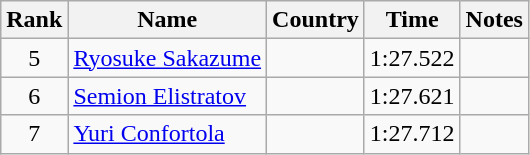<table class="wikitable sortable" style="text-align:center">
<tr>
<th>Rank</th>
<th>Name</th>
<th>Country</th>
<th>Time</th>
<th>Notes</th>
</tr>
<tr>
<td>5</td>
<td align=left><a href='#'>Ryosuke Sakazume</a></td>
<td align=left></td>
<td>1:27.522</td>
<td></td>
</tr>
<tr>
<td>6</td>
<td align=left><a href='#'>Semion Elistratov</a></td>
<td align=left></td>
<td>1:27.621</td>
<td></td>
</tr>
<tr>
<td>7</td>
<td align=left><a href='#'>Yuri Confortola</a></td>
<td align=left></td>
<td>1:27.712</td>
<td></td>
</tr>
</table>
